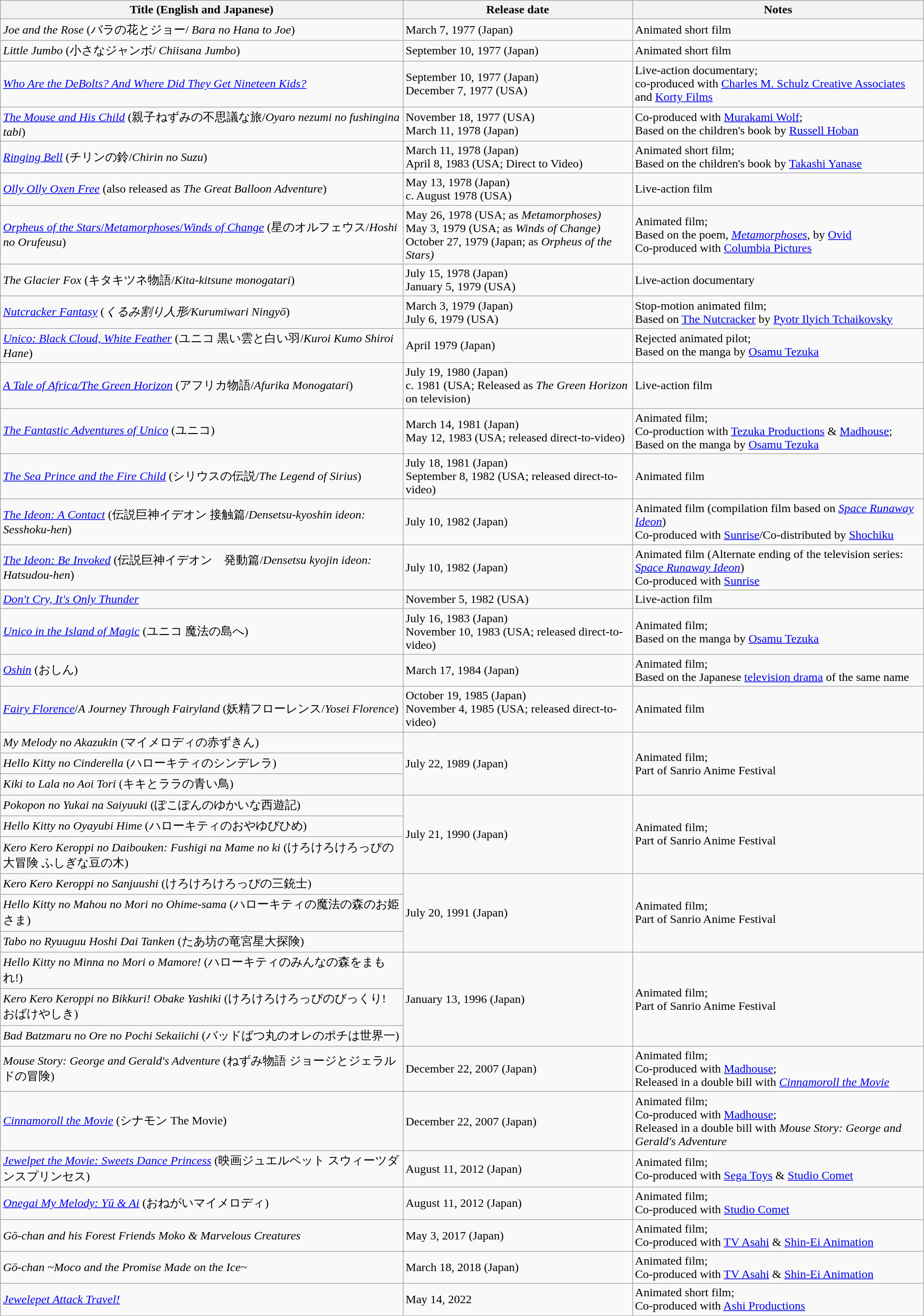<table class="wikitable">
<tr>
<th>Title (English and Japanese)</th>
<th>Release date</th>
<th>Notes</th>
</tr>
<tr>
<td><em>Joe and the Rose</em> (バラの花とジョー/ <em>Bara no Hana to Joe</em>)</td>
<td>March 7, 1977 (Japan)</td>
<td>Animated short film</td>
</tr>
<tr>
<td><em>Little Jumbo</em> (小さなジャンボ/ <em>Chiisana Jumbo</em>)</td>
<td>September 10, 1977 (Japan)</td>
<td>Animated short film</td>
</tr>
<tr>
<td><em><a href='#'>Who Are the DeBolts? And Where Did They Get Nineteen Kids?</a></em></td>
<td>September 10, 1977 (Japan)<br>December 7, 1977 (USA)</td>
<td>Live-action documentary;<br>co-produced with <a href='#'>Charles M. Schulz Creative Associates</a> and <a href='#'>Korty Films</a></td>
</tr>
<tr>
<td><em><a href='#'>The Mouse and His Child</a></em> (親子ねずみの不思議な旅/<em>Oyaro nezumi no fushingina tabi</em>)</td>
<td>November 18, 1977 (USA)<br>March 11, 1978 (Japan)</td>
<td>Co-produced with <a href='#'>Murakami Wolf</a>;<br>Based on the children's book by <a href='#'>Russell Hoban</a></td>
</tr>
<tr>
<td><em><a href='#'>Ringing Bell</a></em> (チリンの鈴/<em>Chirin no Suzu</em>)</td>
<td>March 11, 1978 (Japan)<br>April 8, 1983 (USA; Direct to Video)</td>
<td>Animated short film;<br>Based on the children's book by <a href='#'>Takashi Yanase</a></td>
</tr>
<tr>
<td><em><a href='#'>Olly Olly Oxen Free</a></em> (also released as <em>The Great Balloon Adventure</em>)</td>
<td>May 13, 1978 (Japan)<br>c. August 1978 (USA)</td>
<td>Live-action film</td>
</tr>
<tr>
<td><a href='#'><em>Orpheus of the Stars</em>/<em>Metamorphoses</em>/<em>Winds of Change</em></a> (星のオルフェウス/<em>Hoshi no Orufeusu</em>)</td>
<td>May 26, 1978 (USA; as <em>Metamorphoses)</em><br>May 3, 1979 (USA; as <em>Winds of Change)</em><br>October 27, 1979 (Japan; as <em>Orpheus of the Stars)</em></td>
<td>Animated film;<br>Based on the poem, <em><a href='#'>Metamorphoses</a></em>, by <a href='#'>Ovid</a><br>Co-produced with <a href='#'>Columbia Pictures</a></td>
</tr>
<tr>
<td><em>The Glacier Fox</em> (キタキツネ物語/<em>Kita-kitsune monogatari</em>)</td>
<td>July 15, 1978 (Japan)<br>January 5, 1979 (USA)</td>
<td>Live-action documentary</td>
</tr>
<tr>
<td><em><a href='#'>Nutcracker Fantasy</a></em> (<em>くるみ割り人形/Kurumiwari Ningyō</em>)</td>
<td>March 3, 1979 (Japan)<br>July 6, 1979 (USA)</td>
<td>Stop-motion animated film;<br>Based on <a href='#'>The Nutcracker</a> by <a href='#'>Pyotr Ilyich Tchaikovsky</a></td>
</tr>
<tr>
<td><em><a href='#'>Unico: Black Cloud, White Feather</a></em> (ユニコ 黒い雲と白い羽/<em>Kuroi Kumo Shiroi Hane</em>)</td>
<td>April 1979 (Japan)</td>
<td>Rejected animated pilot;<br>Based on the manga by <a href='#'>Osamu Tezuka</a></td>
</tr>
<tr>
<td><em><a href='#'>A Tale of Africa/The Green Horizon</a></em> (アフリカ物語/<em>Afurika Monogatari</em>)</td>
<td>July 19, 1980 (Japan)<br>c. 1981 (USA; Released as <em>The Green Horizon</em> on television)</td>
<td>Live-action film</td>
</tr>
<tr>
<td><em><a href='#'>The Fantastic Adventures of Unico</a></em> (ユニコ)</td>
<td>March 14, 1981 (Japan)<br>May 12, 1983 (USA; released direct-to-video)</td>
<td>Animated film;<br>Co-production with <a href='#'>Tezuka Productions</a> & <a href='#'>Madhouse</a>;<br>Based on the manga by <a href='#'>Osamu Tezuka</a></td>
</tr>
<tr>
<td><em><a href='#'>The Sea Prince and the Fire Child</a></em> (シリウスの伝説/<em>The Legend of Sirius</em>)</td>
<td>July 18, 1981 (Japan)<br>September 8, 1982 (USA; released direct-to-video)</td>
<td>Animated film</td>
</tr>
<tr>
<td><em><a href='#'>The Ideon: A Contact</a></em> (伝説巨神イデオン 接触篇/<em>Densetsu-kyoshin ideon: Sesshoku-hen</em>)</td>
<td>July 10, 1982 (Japan)</td>
<td>Animated film (compilation film based on <em><a href='#'>Space Runaway Ideon</a></em>)<br>Co-produced with <a href='#'>Sunrise</a>/Co-distributed by <a href='#'>Shochiku</a></td>
</tr>
<tr>
<td><em><a href='#'>The Ideon: Be Invoked</a></em> (伝説巨神イデオン　発動篇/<em>Densetsu kyojin ideon: Hatsudou-hen</em>)</td>
<td>July 10, 1982 (Japan)</td>
<td>Animated film (Alternate ending of the television series: <em><a href='#'>Space Runaway Ideon</a></em>)<br>Co-produced with <a href='#'>Sunrise</a></td>
</tr>
<tr>
<td><em><a href='#'>Don't Cry, It's Only Thunder</a></em></td>
<td>November 5, 1982 (USA)</td>
<td>Live-action film</td>
</tr>
<tr>
<td><em><a href='#'>Unico in the Island of Magic</a></em> (ユニコ 魔法の島へ)</td>
<td>July 16, 1983 (Japan)<br>November 10, 1983 (USA; released direct-to-video)</td>
<td>Animated film;<br>Based on the manga by <a href='#'>Osamu Tezuka</a></td>
</tr>
<tr>
<td><em><a href='#'>Oshin</a></em> (おしん)</td>
<td>March 17, 1984 (Japan)</td>
<td>Animated film;<br>Based on the Japanese <a href='#'>television drama</a> of the same name</td>
</tr>
<tr>
<td><em><a href='#'>Fairy Florence</a></em>/<em>A Journey Through Fairyland</em> (妖精フローレンス/<em>Yosei Florence</em>)</td>
<td>October 19, 1985 (Japan)<br>November 4, 1985 (USA; released direct-to-video)</td>
<td>Animated film</td>
</tr>
<tr>
<td><em>My Melody no Akazukin</em> (マイメロディの赤ずきん)</td>
<td rowspan="3">July 22, 1989 (Japan)</td>
<td rowspan="3">Animated film;<br>Part of Sanrio Anime Festival</td>
</tr>
<tr>
<td><em>Hello Kitty no Cinderella</em> (ハローキティのシンデレラ)</td>
</tr>
<tr>
<td><em>Kiki to Lala no Aoi Tori</em> (キキとララの青い鳥)</td>
</tr>
<tr>
<td><em>Pokopon no Yukai na Saiyuuki</em> (ぽこぽんのゆかいな西遊記)</td>
<td rowspan="3">July 21, 1990 (Japan)</td>
<td rowspan="3">Animated film;<br>Part of Sanrio Anime Festival</td>
</tr>
<tr>
<td><em>Hello Kitty no Oyayubi Hime</em> (ハローキティのおやゆびひめ)</td>
</tr>
<tr>
<td><em>Kero Kero Keroppi no Daibouken: Fushigi na Mame no ki</em> (けろけろけろっぴの大冒険 ふしぎな豆の木)</td>
</tr>
<tr>
<td><em>Kero Kero Keroppi no Sanjuushi</em> (けろけろけろっぴの三銃士)</td>
<td rowspan="3">July 20, 1991 (Japan)</td>
<td rowspan="3">Animated film;<br>Part of Sanrio Anime Festival</td>
</tr>
<tr>
<td><em>Hello Kitty no Mahou no Mori no Ohime-sama</em> (ハローキティの魔法の森のお姫さま)</td>
</tr>
<tr>
<td><em>Tabo no Ryuuguu Hoshi Dai Tanken</em> (たあ坊の竜宮星大探険)</td>
</tr>
<tr>
<td><em>Hello Kitty no Minna no Mori o Mamore!</em> (ハローキティのみんなの森をまもれ!)</td>
<td rowspan="3">January 13, 1996 (Japan)</td>
<td rowspan="3">Animated film;<br>Part of Sanrio Anime Festival</td>
</tr>
<tr>
<td><em>Kero Kero Keroppi no Bikkuri! Obake Yashiki</em> (けろけろけろっぴのびっくり! おばけやしき)</td>
</tr>
<tr>
<td><em>Bad Batzmaru no Ore no Pochi Sekaiichi</em> (バッドばつ丸のオレのポチは世界一)</td>
</tr>
<tr>
<td><em>Mouse Story: George and Gerald's Adventure</em> (ねずみ物語 ジョージとジェラルドの冒険)</td>
<td>December 22, 2007 (Japan)</td>
<td>Animated film;<br>Co-produced with <a href='#'>Madhouse</a>;<br>Released in a double bill with <em><a href='#'>Cinnamoroll the Movie</a></em></td>
</tr>
<tr>
<td><em><a href='#'>Cinnamoroll the Movie</a></em> (シナモン The Movie)</td>
<td>December 22, 2007 (Japan)</td>
<td>Animated film;<br>Co-produced with <a href='#'>Madhouse</a>;<br>Released in a double bill with <em>Mouse Story: George and Gerald's Adventure</em></td>
</tr>
<tr>
<td><em><a href='#'>Jewelpet the Movie: Sweets Dance Princess</a></em> (映画ジュエルペット スウィーツダンスプリンセス)</td>
<td>August 11, 2012 (Japan)</td>
<td>Animated film;<br>Co-produced with <a href='#'>Sega Toys</a> & <a href='#'>Studio Comet</a></td>
</tr>
<tr>
<td><em><a href='#'>Onegai My Melody: Yū & Ai</a></em> (おねがいマイメロディ)</td>
<td>August 11, 2012 (Japan)</td>
<td>Animated film;<br>Co-produced with <a href='#'>Studio Comet</a></td>
</tr>
<tr>
<td><em>Gō-chan and his Forest Friends Moko & Marvelous Creatures</em></td>
<td>May 3, 2017 (Japan)</td>
<td>Animated film;<br>Co-produced with <a href='#'>TV Asahi</a> & <a href='#'>Shin-Ei Animation</a></td>
</tr>
<tr>
<td><em>Gō-chan ~Moco and the Promise Made on the Ice~</em></td>
<td>March 18, 2018 (Japan)</td>
<td>Animated film;<br>Co-produced with <a href='#'>TV Asahi</a> & <a href='#'>Shin-Ei Animation</a></td>
</tr>
<tr>
<td><em><a href='#'>Jewelepet Attack Travel!</a></em></td>
<td>May 14, 2022</td>
<td>Animated short film;<br>Co-produced with <a href='#'>Ashi Productions</a></td>
</tr>
</table>
